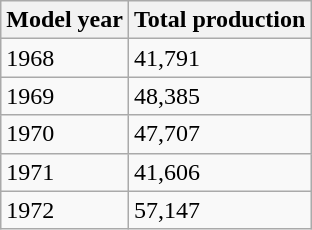<table class="wikitable">
<tr>
<th>Model year</th>
<th>Total production</th>
</tr>
<tr>
<td>1968</td>
<td>41,791</td>
</tr>
<tr>
<td>1969</td>
<td>48,385</td>
</tr>
<tr>
<td>1970</td>
<td>47,707</td>
</tr>
<tr>
<td>1971</td>
<td>41,606</td>
</tr>
<tr>
<td>1972</td>
<td>57,147</td>
</tr>
</table>
